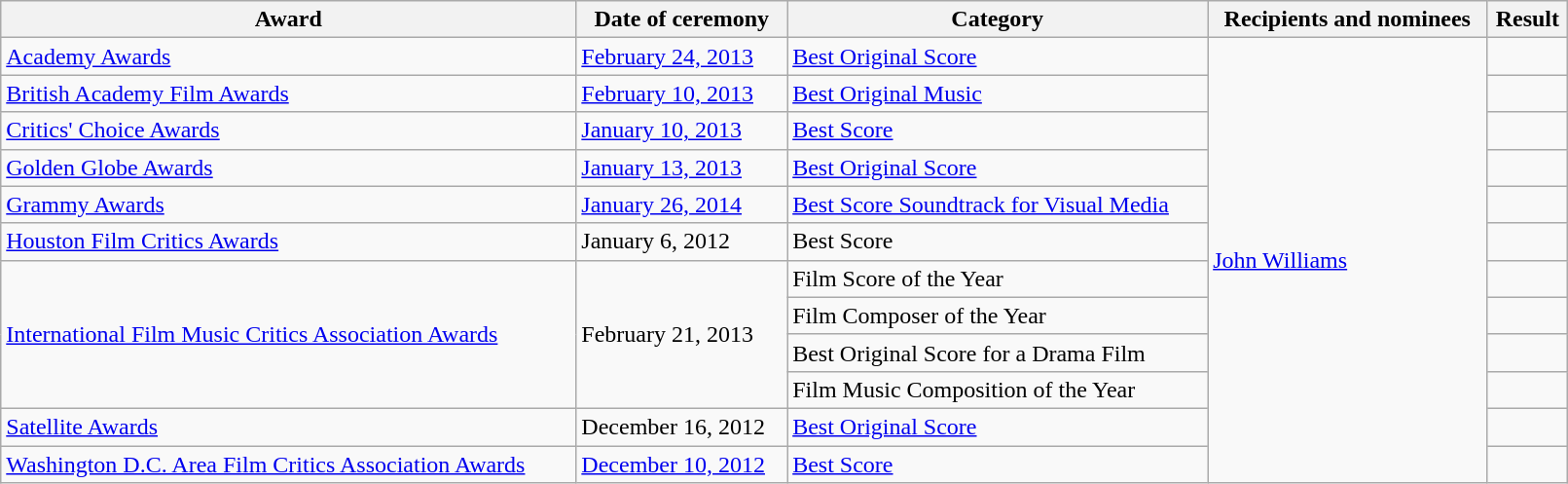<table class="wikitable" width="85%">
<tr>
<th scope="col">Award</th>
<th scope="col">Date of ceremony</th>
<th scope="col">Category</th>
<th scope="col">Recipients and nominees</th>
<th scope="col">Result</th>
</tr>
<tr>
<td><a href='#'>Academy Awards</a></td>
<td><a href='#'>February 24, 2013</a></td>
<td><a href='#'>Best Original Score</a></td>
<td rowspan="12"><a href='#'>John Williams</a></td>
<td></td>
</tr>
<tr>
<td><a href='#'>British Academy Film Awards</a></td>
<td><a href='#'>February 10, 2013</a></td>
<td><a href='#'>Best Original Music</a></td>
<td></td>
</tr>
<tr>
<td><a href='#'>Critics' Choice Awards</a></td>
<td><a href='#'>January 10, 2013</a></td>
<td><a href='#'>Best Score</a></td>
<td></td>
</tr>
<tr>
<td><a href='#'>Golden Globe Awards</a></td>
<td><a href='#'>January 13, 2013</a></td>
<td><a href='#'>Best Original Score</a></td>
<td></td>
</tr>
<tr>
<td rowspan="1"><a href='#'>Grammy Awards</a></td>
<td rowspan="1"><a href='#'>January 26, 2014</a></td>
<td><a href='#'>Best Score Soundtrack for Visual Media</a></td>
<td></td>
</tr>
<tr>
<td><a href='#'>Houston Film Critics Awards</a></td>
<td>January 6, 2012</td>
<td>Best Score</td>
<td></td>
</tr>
<tr>
<td rowspan="4"><a href='#'>International Film Music Critics Association Awards</a></td>
<td rowspan="4">February 21, 2013</td>
<td>Film Score of the Year</td>
<td></td>
</tr>
<tr>
<td>Film Composer of the Year</td>
<td></td>
</tr>
<tr>
<td>Best Original Score for a Drama Film</td>
<td></td>
</tr>
<tr>
<td>Film Music Composition of the Year</td>
<td></td>
</tr>
<tr>
<td><a href='#'>Satellite Awards</a></td>
<td>December 16, 2012</td>
<td><a href='#'>Best Original Score</a></td>
<td></td>
</tr>
<tr>
<td><a href='#'>Washington D.C. Area Film Critics Association Awards</a></td>
<td><a href='#'>December 10, 2012</a></td>
<td><a href='#'>Best Score</a></td>
<td></td>
</tr>
</table>
